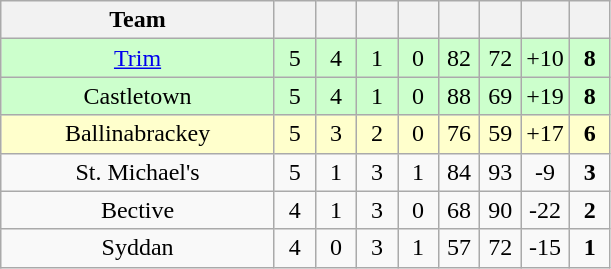<table class="wikitable" style="text-align:center">
<tr>
<th style="width:175px;">Team</th>
<th width="20"></th>
<th width="20"></th>
<th width="20"></th>
<th width="20"></th>
<th width="20"></th>
<th width="20"></th>
<th width="20"></th>
<th width="20"></th>
</tr>
<tr style="background:#cfc;">
<td><a href='#'>Trim</a></td>
<td>5</td>
<td>4</td>
<td>1</td>
<td>0</td>
<td>82</td>
<td>72</td>
<td>+10</td>
<td><strong>8</strong></td>
</tr>
<tr style="background:#cfc;">
<td>Castletown</td>
<td>5</td>
<td>4</td>
<td>1</td>
<td>0</td>
<td>88</td>
<td>69</td>
<td>+19</td>
<td><strong>8</strong></td>
</tr>
<tr style="background:#ffffcc;">
<td>Ballinabrackey</td>
<td>5</td>
<td>3</td>
<td>2</td>
<td>0</td>
<td>76</td>
<td>59</td>
<td>+17</td>
<td><strong>6</strong></td>
</tr>
<tr>
<td>St. Michael's</td>
<td>5</td>
<td>1</td>
<td>3</td>
<td>1</td>
<td>84</td>
<td>93</td>
<td>-9</td>
<td><strong>3</strong></td>
</tr>
<tr>
<td>Bective</td>
<td>4</td>
<td>1</td>
<td>3</td>
<td>0</td>
<td>68</td>
<td>90</td>
<td>-22</td>
<td><strong>2</strong></td>
</tr>
<tr>
<td>Syddan</td>
<td>4</td>
<td>0</td>
<td>3</td>
<td>1</td>
<td>57</td>
<td>72</td>
<td>-15</td>
<td><strong>1</strong></td>
</tr>
</table>
